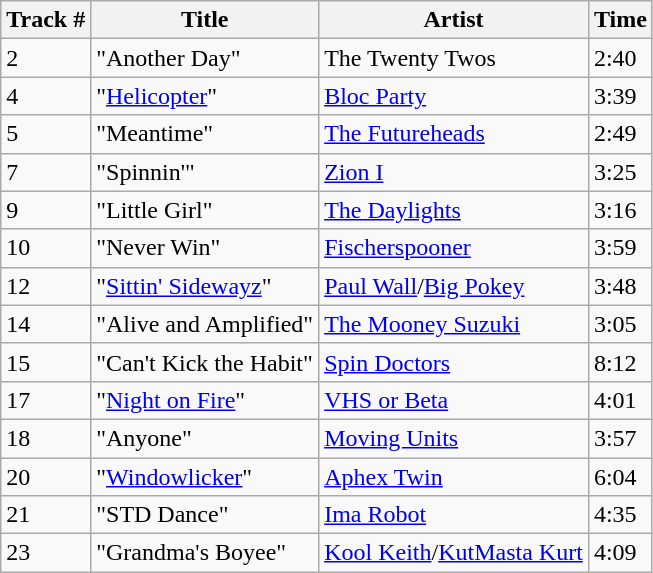<table class="wikitable">
<tr>
<th>Track #</th>
<th>Title</th>
<th>Artist</th>
<th>Time</th>
</tr>
<tr>
<td>2</td>
<td>"Another Day"</td>
<td>The Twenty Twos</td>
<td>2:40</td>
</tr>
<tr>
<td>4</td>
<td>"<a href='#'>Helicopter</a>"</td>
<td><a href='#'>Bloc Party</a></td>
<td>3:39</td>
</tr>
<tr>
<td>5</td>
<td>"Meantime"</td>
<td><a href='#'>The Futureheads</a></td>
<td>2:49</td>
</tr>
<tr>
<td>7</td>
<td>"Spinnin'"</td>
<td><a href='#'>Zion I</a></td>
<td>3:25</td>
</tr>
<tr>
<td>9</td>
<td>"Little Girl"</td>
<td><a href='#'>The Daylights</a></td>
<td>3:16</td>
</tr>
<tr>
<td>10</td>
<td>"Never Win"</td>
<td><a href='#'>Fischerspooner</a></td>
<td>3:59</td>
</tr>
<tr>
<td>12</td>
<td>"<a href='#'>Sittin' Sidewayz</a>"</td>
<td><a href='#'>Paul Wall</a>/<a href='#'>Big Pokey</a></td>
<td>3:48</td>
</tr>
<tr>
<td>14</td>
<td>"Alive and Amplified"</td>
<td><a href='#'>The Mooney Suzuki</a></td>
<td>3:05</td>
</tr>
<tr>
<td>15</td>
<td>"Can't Kick the Habit"</td>
<td><a href='#'>Spin Doctors</a></td>
<td>8:12</td>
</tr>
<tr>
<td>17</td>
<td>"<a href='#'>Night on Fire</a>"</td>
<td><a href='#'>VHS or Beta</a></td>
<td>4:01</td>
</tr>
<tr>
<td>18</td>
<td>"Anyone"</td>
<td><a href='#'>Moving Units</a></td>
<td>3:57</td>
</tr>
<tr>
<td>20</td>
<td>"<a href='#'>Windowlicker</a>"</td>
<td><a href='#'>Aphex Twin</a></td>
<td>6:04</td>
</tr>
<tr>
<td>21</td>
<td>"STD Dance"</td>
<td><a href='#'>Ima Robot</a></td>
<td>4:35</td>
</tr>
<tr>
<td>23</td>
<td>"Grandma's Boyee"</td>
<td><a href='#'>Kool Keith</a>/<a href='#'>KutMasta Kurt</a></td>
<td>4:09</td>
</tr>
</table>
